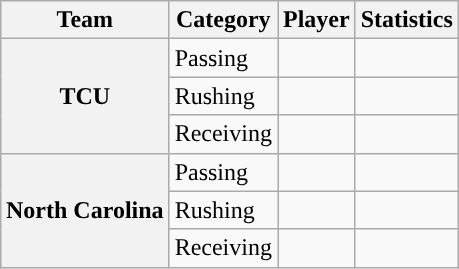<table class="wikitable" style="float:right">
<tr>
<th>Team</th>
<th>Category</th>
<th>Player</th>
<th>Statistics</th>
</tr>
<tr>
<th rowspan=3>TCU</th>
<td>Passing</td>
<td></td>
<td></td>
</tr>
<tr>
<td>Rushing</td>
<td></td>
<td></td>
</tr>
<tr>
<td>Receiving</td>
<td></td>
<td></td>
</tr>
<tr>
<th rowspan=3>North Carolina</th>
<td>Passing</td>
<td></td>
<td></td>
</tr>
<tr>
<td>Rushing</td>
<td></td>
<td></td>
</tr>
<tr>
<td>Receiving</td>
<td></td>
<td></td>
</tr>
</table>
